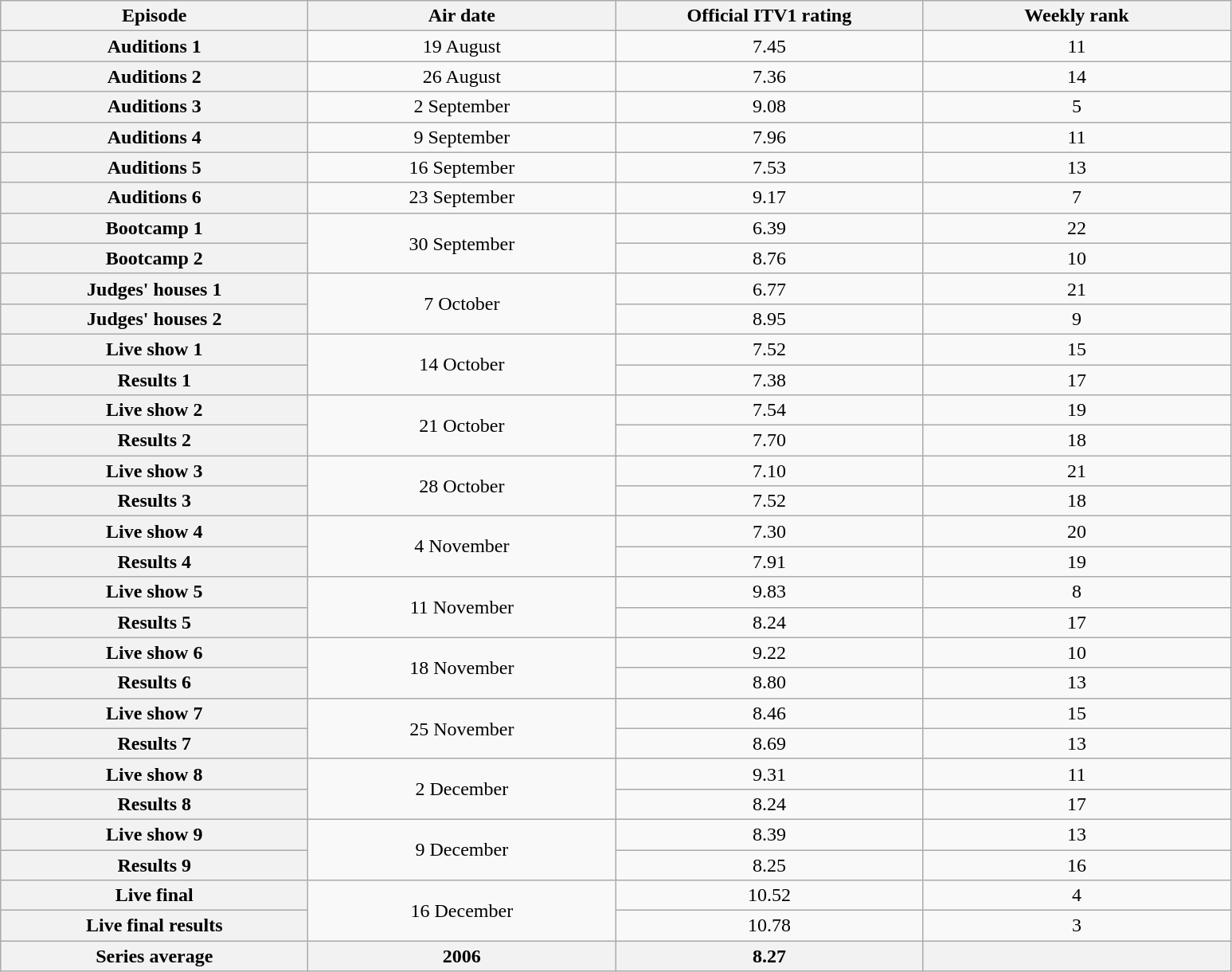<table class="wikitable sortable" style="text-align:center">
<tr>
<th scope="col" style="width:250px;">Episode</th>
<th scope="col" style="width:250px;">Air date</th>
<th scope="col" style="width:250px;">Official ITV1 rating</th>
<th scope="col" style="width:250px;">Weekly rank</th>
</tr>
<tr>
<th scope="row">Auditions 1</th>
<td>19 August</td>
<td>7.45</td>
<td>11</td>
</tr>
<tr>
<th scope="row">Auditions 2</th>
<td>26 August</td>
<td>7.36</td>
<td>14</td>
</tr>
<tr>
<th scope="row">Auditions 3</th>
<td>2 September</td>
<td>9.08</td>
<td>5</td>
</tr>
<tr>
<th scope="row">Auditions 4</th>
<td>9 September</td>
<td>7.96</td>
<td>11</td>
</tr>
<tr>
<th scope="row">Auditions 5</th>
<td>16 September</td>
<td>7.53</td>
<td>13</td>
</tr>
<tr>
<th scope="row">Auditions 6</th>
<td>23 September</td>
<td>9.17</td>
<td>7</td>
</tr>
<tr>
<th scope="row">Bootcamp 1</th>
<td rowspan="2">30 September</td>
<td>6.39</td>
<td>22</td>
</tr>
<tr>
<th scope="row">Bootcamp 2</th>
<td>8.76</td>
<td>10</td>
</tr>
<tr>
<th scope="row">Judges' houses 1</th>
<td rowspan="2">7 October</td>
<td>6.77</td>
<td>21</td>
</tr>
<tr>
<th scope="row">Judges' houses 2</th>
<td>8.95</td>
<td>9</td>
</tr>
<tr>
<th scope="row">Live show 1</th>
<td rowspan="2">14 October</td>
<td>7.52</td>
<td>15</td>
</tr>
<tr>
<th scope="row">Results 1</th>
<td>7.38</td>
<td>17</td>
</tr>
<tr>
<th scope="row">Live show 2</th>
<td rowspan="2">21 October</td>
<td>7.54</td>
<td>19</td>
</tr>
<tr>
<th scope="row">Results 2</th>
<td>7.70</td>
<td>18</td>
</tr>
<tr>
<th scope="row">Live show 3</th>
<td rowspan="2">28 October</td>
<td>7.10</td>
<td>21</td>
</tr>
<tr>
<th scope="row">Results 3</th>
<td>7.52</td>
<td>18</td>
</tr>
<tr>
<th scope="row">Live show 4</th>
<td rowspan="2">4 November</td>
<td>7.30</td>
<td>20</td>
</tr>
<tr>
<th scope="row">Results 4</th>
<td>7.91</td>
<td>19</td>
</tr>
<tr>
<th scope="row">Live show 5</th>
<td rowspan="2">11 November</td>
<td>9.83</td>
<td>8</td>
</tr>
<tr>
<th scope="row">Results 5</th>
<td>8.24</td>
<td>17</td>
</tr>
<tr>
<th scope="row">Live show 6</th>
<td rowspan="2">18 November</td>
<td>9.22</td>
<td>10</td>
</tr>
<tr>
<th scope="row">Results 6</th>
<td>8.80</td>
<td>13</td>
</tr>
<tr>
<th scope="row">Live show 7</th>
<td rowspan="2">25 November</td>
<td>8.46</td>
<td>15</td>
</tr>
<tr>
<th scope="row">Results 7</th>
<td>8.69</td>
<td>13</td>
</tr>
<tr>
<th scope="row">Live show 8</th>
<td rowspan="2">2 December</td>
<td>9.31</td>
<td>11</td>
</tr>
<tr>
<th scope="row">Results 8</th>
<td>8.24</td>
<td>17</td>
</tr>
<tr>
<th scope="row">Live show 9</th>
<td rowspan="2">9 December</td>
<td>8.39</td>
<td>13</td>
</tr>
<tr>
<th scope="row">Results 9</th>
<td>8.25</td>
<td>16</td>
</tr>
<tr>
<th scope="row">Live final</th>
<td rowspan="2">16 December</td>
<td>10.52</td>
<td>4</td>
</tr>
<tr>
<th scope="row">Live final results</th>
<td>10.78</td>
<td>3</td>
</tr>
<tr>
<th>Series average</th>
<th>2006</th>
<th>8.27</th>
<th></th>
</tr>
</table>
